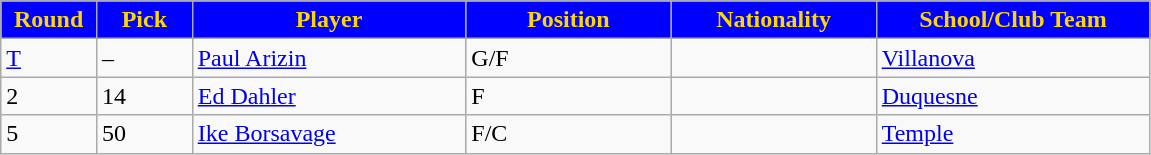<table class="wikitable sortable sortable">
<tr>
<th style="background:#0000FF;color:#FFD700;" width="7%">Round</th>
<th style="background:#0000FF;color:#FFD700;" width="7%">Pick</th>
<th style="background:#0000FF;color:#FFD700;" width="20%">Player</th>
<th style="background:#0000FF;color:#FFD700;" width="15%">Position</th>
<th style="background:#0000FF;color:#FFD700;" width="15%">Nationality</th>
<th style="background:#0000FF;color:#FFD700;" width="20%">School/Club Team</th>
</tr>
<tr>
<td><a href='#'>T</a></td>
<td>–</td>
<td><a href='#'>Paul Arizin</a></td>
<td>G/F</td>
<td></td>
<td><a href='#'>Villanova</a></td>
</tr>
<tr>
<td>2</td>
<td>14</td>
<td><a href='#'>Ed Dahler</a></td>
<td>F</td>
<td></td>
<td><a href='#'>Duquesne</a></td>
</tr>
<tr>
<td>5</td>
<td>50</td>
<td><a href='#'>Ike Borsavage</a></td>
<td>F/C</td>
<td></td>
<td><a href='#'>Temple</a></td>
</tr>
</table>
